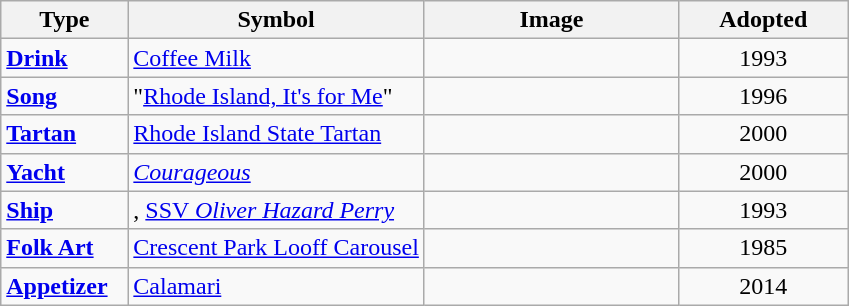<table class="wikitable">
<tr>
<th width=15%>Type</th>
<th width=35%>Symbol</th>
<th width=30%>Image</th>
<th width=20%>Adopted</th>
</tr>
<tr>
<td><strong><a href='#'>Drink</a></strong></td>
<td><a href='#'>Coffee Milk</a></td>
<td align=center></td>
<td align=center>1993</td>
</tr>
<tr>
<td><strong><a href='#'>Song</a></strong></td>
<td>"<a href='#'>Rhode Island, It's for Me</a>"</td>
<td align=center></td>
<td align=center>1996</td>
</tr>
<tr>
<td><strong><a href='#'>Tartan</a></strong></td>
<td><a href='#'>Rhode Island State Tartan</a></td>
<td align=center></td>
<td align=center>2000</td>
</tr>
<tr>
<td><strong><a href='#'>Yacht</a></strong></td>
<td><a href='#'><em>Courageous</em></a></td>
<td align=center></td>
<td align=center>2000</td>
</tr>
<tr>
<td><strong><a href='#'>Ship</a></strong></td>
<td>, <a href='#'>SSV <em>Oliver Hazard Perry</em></a></td>
<td align=center></td>
<td align=center>1993</td>
</tr>
<tr>
<td><strong><a href='#'>Folk Art</a></strong></td>
<td><a href='#'>Crescent Park Looff Carousel</a></td>
<td align=center></td>
<td align=center>1985</td>
</tr>
<tr>
<td><strong><a href='#'>Appetizer</a></strong></td>
<td><a href='#'>Calamari</a></td>
<td align=center></td>
<td align=center>2014</td>
</tr>
</table>
